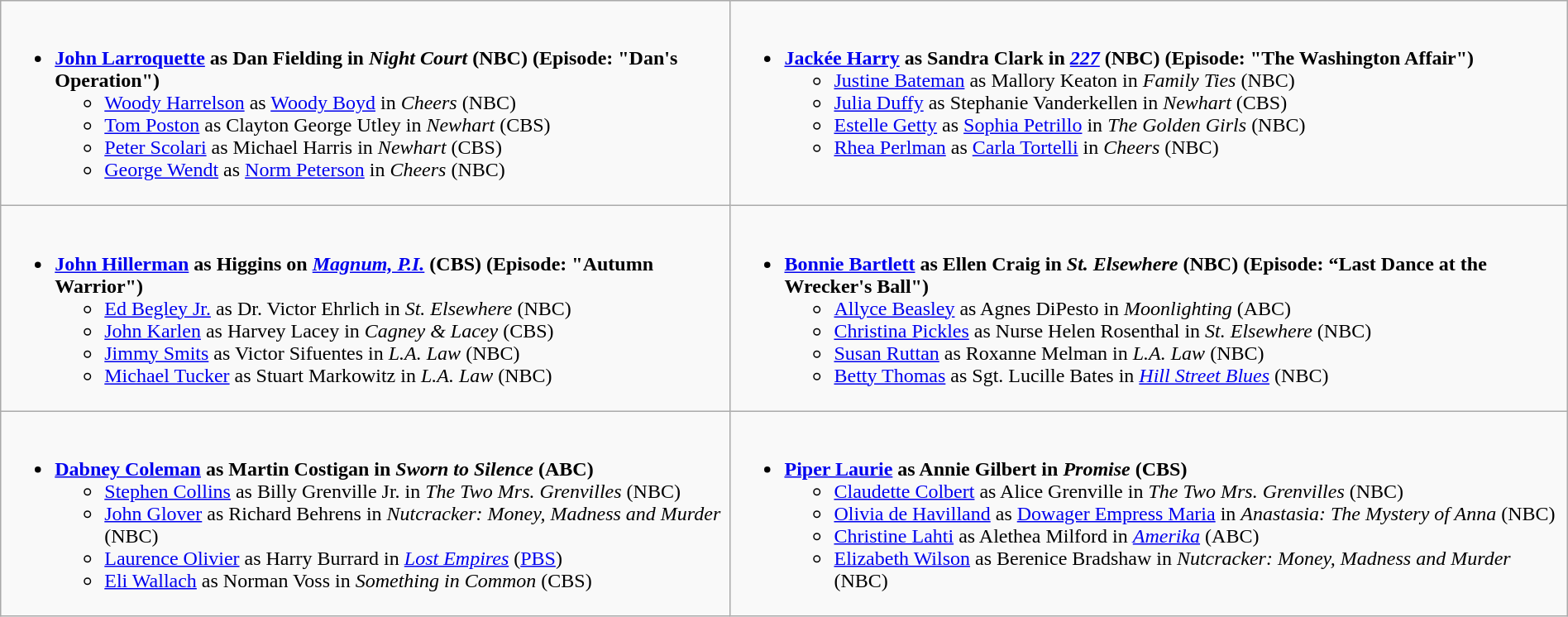<table class=wikitable width="100%">
<tr>
<td style="vertical-align:top;"><br><ul><li><strong><a href='#'>John Larroquette</a> as Dan Fielding in <em>Night Court</em> (NBC) (Episode: "Dan's Operation")</strong><ul><li><a href='#'>Woody Harrelson</a> as <a href='#'>Woody Boyd</a> in <em>Cheers</em> (NBC)</li><li><a href='#'>Tom Poston</a> as Clayton George Utley in <em>Newhart</em> (CBS)</li><li><a href='#'>Peter Scolari</a> as Michael Harris in <em>Newhart</em> (CBS)</li><li><a href='#'>George Wendt</a> as <a href='#'>Norm Peterson</a> in <em>Cheers</em> (NBC)</li></ul></li></ul></td>
<td style="vertical-align:top;"><br><ul><li><strong><a href='#'>Jackée Harry</a> as Sandra Clark in <em><a href='#'>227</a></em> (NBC) (Episode: "The Washington Affair") </strong><ul><li><a href='#'>Justine Bateman</a> as Mallory Keaton in <em>Family Ties</em> (NBC)</li><li><a href='#'>Julia Duffy</a> as Stephanie Vanderkellen in <em>Newhart</em> (CBS)</li><li><a href='#'>Estelle Getty</a> as <a href='#'>Sophia Petrillo</a> in <em>The Golden Girls</em> (NBC)</li><li><a href='#'>Rhea Perlman</a> as <a href='#'>Carla Tortelli</a> in <em>Cheers</em> (NBC)</li></ul></li></ul></td>
</tr>
<tr>
<td style="vertical-align:top;"><br><ul><li><strong><a href='#'>John Hillerman</a> as Higgins on <em><a href='#'>Magnum, P.I.</a></em> (CBS) (Episode: "Autumn Warrior")</strong><ul><li><a href='#'>Ed Begley Jr.</a> as Dr. Victor Ehrlich in <em>St. Elsewhere</em> (NBC)</li><li><a href='#'>John Karlen</a> as Harvey Lacey in <em>Cagney & Lacey</em> (CBS)</li><li><a href='#'>Jimmy Smits</a> as Victor Sifuentes in <em>L.A. Law</em> (NBC)</li><li><a href='#'>Michael Tucker</a> as Stuart Markowitz in <em>L.A. Law</em> (NBC)</li></ul></li></ul></td>
<td style="vertical-align:top;"><br><ul><li><strong><a href='#'>Bonnie Bartlett</a> as Ellen Craig in <em>St. Elsewhere</em> (NBC) (Episode: “Last Dance at the Wrecker's Ball")</strong><ul><li><a href='#'>Allyce Beasley</a> as Agnes DiPesto in <em>Moonlighting</em> (ABC)</li><li><a href='#'>Christina Pickles</a> as Nurse Helen Rosenthal in <em>St. Elsewhere</em> (NBC)</li><li><a href='#'>Susan Ruttan</a> as Roxanne Melman in <em>L.A. Law</em> (NBC)</li><li><a href='#'>Betty Thomas</a> as Sgt. Lucille Bates in <em><a href='#'>Hill Street Blues</a></em> (NBC)</li></ul></li></ul></td>
</tr>
<tr>
<td style="vertical-align:top;"><br><ul><li><strong><a href='#'>Dabney Coleman</a> as Martin Costigan in <em>Sworn to Silence</em> (ABC)</strong><ul><li><a href='#'>Stephen Collins</a> as Billy Grenville Jr. in <em>The Two Mrs. Grenvilles</em> (NBC)</li><li><a href='#'>John Glover</a> as Richard Behrens in <em>Nutcracker: Money, Madness and Murder</em> (NBC)</li><li><a href='#'>Laurence Olivier</a> as Harry Burrard in <em><a href='#'>Lost Empires</a></em> (<a href='#'>PBS</a>)</li><li><a href='#'>Eli Wallach</a> as Norman Voss in <em>Something in Common</em> (CBS)</li></ul></li></ul></td>
<td style="vertical-align:top;"><br><ul><li><strong><a href='#'>Piper Laurie</a> as Annie Gilbert in <em>Promise</em> (CBS)</strong><ul><li><a href='#'>Claudette Colbert</a> as Alice Grenville in <em>The Two Mrs. Grenvilles</em> (NBC)</li><li><a href='#'>Olivia de Havilland</a> as <a href='#'>Dowager Empress Maria</a> in <em>Anastasia: The Mystery of Anna</em> (NBC)</li><li><a href='#'>Christine Lahti</a> as Alethea Milford in <em><a href='#'>Amerika</a></em> (ABC)</li><li><a href='#'>Elizabeth Wilson</a> as Berenice Bradshaw in <em>Nutcracker: Money, Madness and Murder</em> (NBC)</li></ul></li></ul></td>
</tr>
</table>
